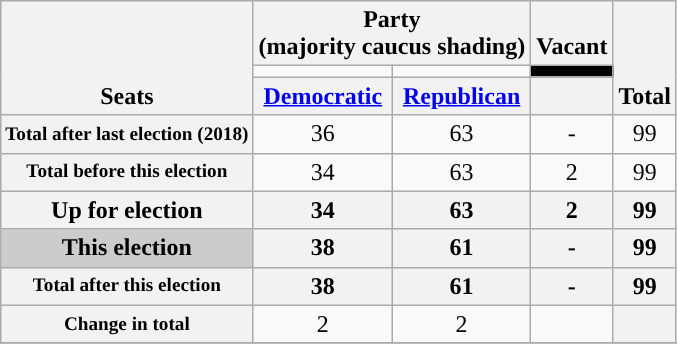<table class=wikitable style="text-align:center">
<tr style="vertical-align:bottom;">
<th rowspan=3>Seats</th>
<th colspan=2>Party <div>(majority caucus shading)</div></th>
<th>Vacant</th>
<th rowspan=3>Total</th>
</tr>
<tr style="height:5px">
<td style="background-color:"></td>
<td style="background-color:"></td>
<td style="background-color:black"></td>
</tr>
<tr>
<th><a href='#'>Democratic</a></th>
<th><a href='#'>Republican</a></th>
<th></th>
</tr>
<tr>
<th nowrap style="font-size:80%">Total after last election (2018)</th>
<td>36</td>
<td>63</td>
<td>-</td>
<td>99</td>
</tr>
<tr>
<th nowrap style="font-size:80%">Total before this election</th>
<td>34</td>
<td>63</td>
<td>2</td>
<td>99</td>
</tr>
<tr>
<th>Up for election</th>
<th>34</th>
<th>63</th>
<th>2</th>
<th>99</th>
</tr>
<tr>
<th style="background:#ccc">This election</th>
<th>38</th>
<th>61</th>
<th>-</th>
<th>99</th>
</tr>
<tr>
<th nowrap style="font-size:80%">Total after this election</th>
<th>38</th>
<th>61</th>
<th>-</th>
<th>99</th>
</tr>
<tr>
<th nowrap style="font-size:80%">Change in total</th>
<td> 2</td>
<td> 2</td>
<td></td>
<th></th>
</tr>
<tr>
</tr>
</table>
